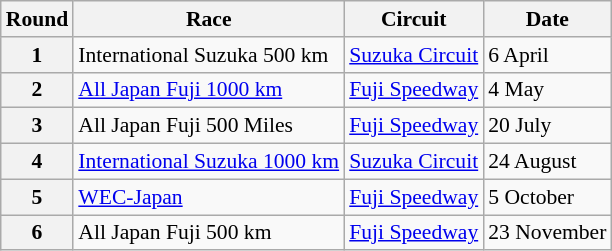<table class="wikitable" style="font-size: 90%;">
<tr>
<th>Round</th>
<th>Race</th>
<th>Circuit</th>
<th>Date</th>
</tr>
<tr>
<th>1</th>
<td>International Suzuka 500 km</td>
<td><a href='#'>Suzuka Circuit</a></td>
<td>6 April</td>
</tr>
<tr>
<th>2</th>
<td><a href='#'>All Japan Fuji 1000 km</a></td>
<td><a href='#'>Fuji Speedway</a></td>
<td>4 May</td>
</tr>
<tr>
<th>3</th>
<td>All Japan Fuji 500 Miles</td>
<td><a href='#'>Fuji Speedway</a></td>
<td>20 July</td>
</tr>
<tr>
<th>4</th>
<td><a href='#'>International Suzuka 1000 km</a></td>
<td><a href='#'>Suzuka Circuit</a></td>
<td>24 August</td>
</tr>
<tr>
<th>5</th>
<td><a href='#'>WEC-Japan</a></td>
<td><a href='#'>Fuji Speedway</a></td>
<td>5 October</td>
</tr>
<tr>
<th>6</th>
<td>All Japan Fuji 500 km</td>
<td><a href='#'>Fuji Speedway</a></td>
<td>23 November</td>
</tr>
</table>
